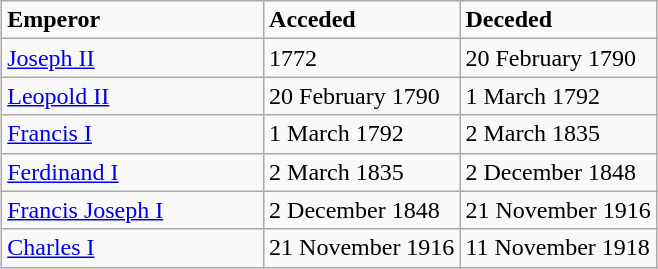<table class="wikitable" style="margin: 1em auto;">
<tr>
<td width="40%"><strong>Emperor</strong></td>
<td width="30%"><strong>Acceded</strong></td>
<td width="30"><strong>Deceded</strong></td>
</tr>
<tr>
<td width="40%"><a href='#'>Joseph II</a></td>
<td width="30%">1772</td>
<td width="30%">20 February 1790</td>
</tr>
<tr>
<td width="40%"><a href='#'>Leopold II</a></td>
<td width="30%">20 February 1790</td>
<td width="30%">1 March 1792</td>
</tr>
<tr>
<td width="40%"><a href='#'>Francis I</a></td>
<td width="30%">1 March 1792</td>
<td width="30%">2 March 1835</td>
</tr>
<tr>
<td width="40%"><a href='#'>Ferdinand I</a></td>
<td width="30%">2 March 1835</td>
<td width="30%">2 December 1848</td>
</tr>
<tr>
<td width="40%"><a href='#'>Francis Joseph I</a></td>
<td width="30%">2 December 1848</td>
<td width="30%">21 November 1916</td>
</tr>
<tr>
<td width="40%"><a href='#'>Charles I</a></td>
<td width="30%">21 November 1916</td>
<td width="30%">11 November 1918</td>
</tr>
</table>
